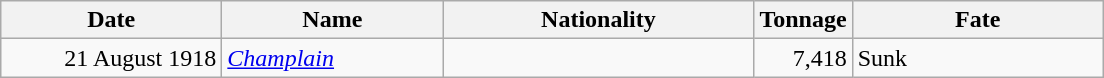<table class="wikitable sortable">
<tr>
<th width="140px">Date</th>
<th width="140px">Name</th>
<th width="200px">Nationality</th>
<th width="25px">Tonnage</th>
<th width="160px">Fate</th>
</tr>
<tr>
<td align="right">21 August 1918</td>
<td align="left"><a href='#'><em>Champlain</em></a></td>
<td align="left"></td>
<td align="right">7,418</td>
<td align="left">Sunk</td>
</tr>
</table>
